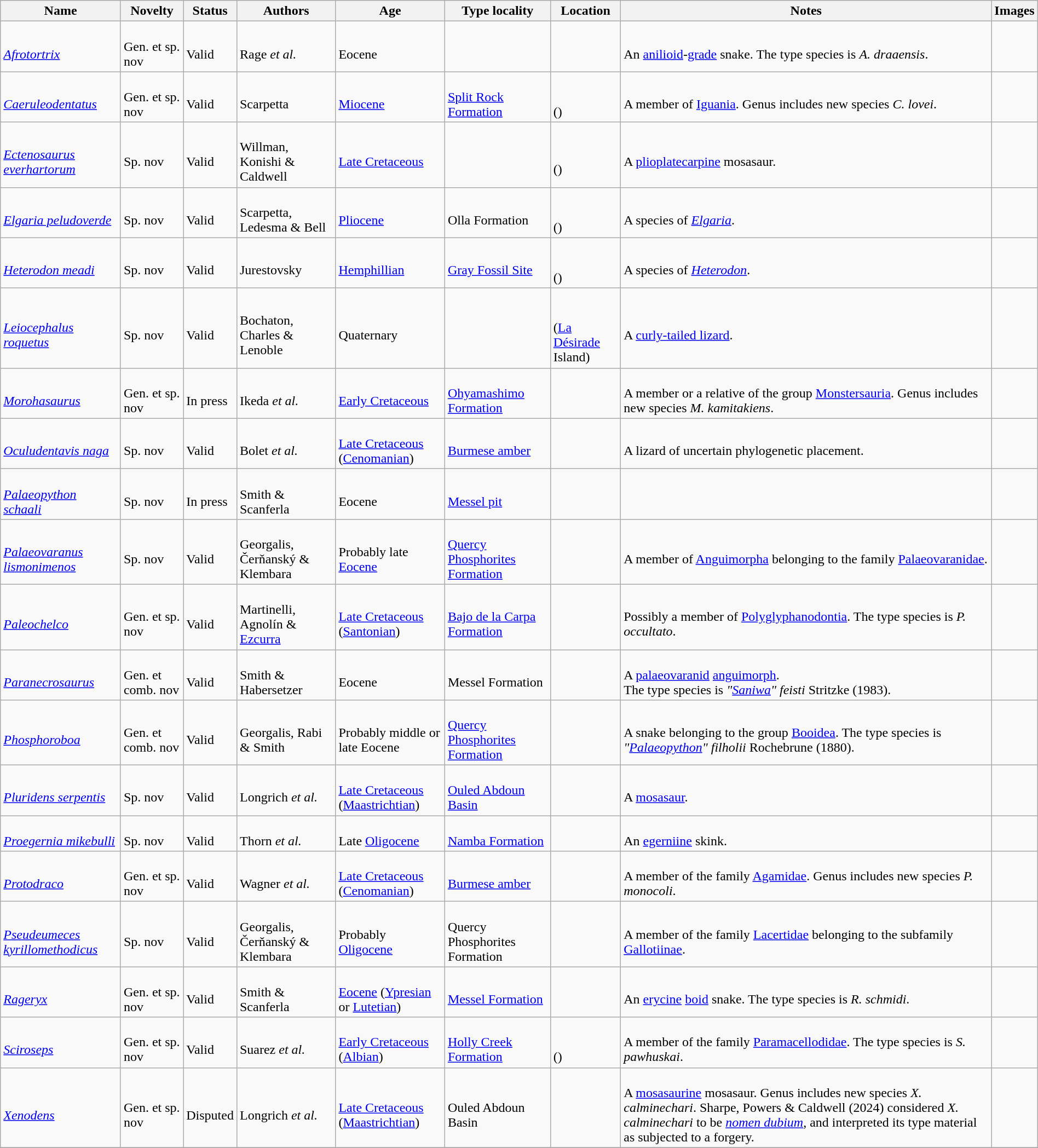<table class="wikitable sortable" align="center" width="100%">
<tr>
<th>Name</th>
<th>Novelty</th>
<th>Status</th>
<th>Authors</th>
<th>Age</th>
<th>Type locality</th>
<th>Location</th>
<th>Notes</th>
<th>Images</th>
</tr>
<tr>
<td><br><em><a href='#'>Afrotortrix</a></em></td>
<td><br>Gen. et sp. nov</td>
<td><br>Valid</td>
<td><br>Rage <em>et al.</em></td>
<td><br>Eocene</td>
<td></td>
<td><br></td>
<td><br>An <a href='#'>anilioid</a>-<a href='#'>grade</a> snake. The type species is <em>A. draaensis</em>.</td>
<td></td>
</tr>
<tr>
<td><br><em><a href='#'>Caeruleodentatus</a></em></td>
<td><br>Gen. et sp. nov</td>
<td><br>Valid</td>
<td><br>Scarpetta</td>
<td><br><a href='#'>Miocene</a></td>
<td><br><a href='#'>Split Rock Formation</a></td>
<td><br><br>()</td>
<td><br>A member of <a href='#'>Iguania</a>. Genus includes new species <em>C. lovei</em>.</td>
<td></td>
</tr>
<tr>
<td><br><em><a href='#'>Ectenosaurus everhartorum</a></em></td>
<td><br>Sp. nov</td>
<td><br>Valid</td>
<td><br>Willman, Konishi & Caldwell</td>
<td><br><a href='#'>Late Cretaceous</a></td>
<td></td>
<td><br><br>()</td>
<td><br>A <a href='#'>plioplatecarpine</a> mosasaur.</td>
<td></td>
</tr>
<tr>
<td><br><em><a href='#'>Elgaria peludoverde</a></em></td>
<td><br>Sp. nov</td>
<td><br>Valid</td>
<td><br>Scarpetta, Ledesma & Bell</td>
<td><br><a href='#'>Pliocene</a></td>
<td><br>Olla Formation</td>
<td><br><br>()</td>
<td><br>A species of <em><a href='#'>Elgaria</a></em>.</td>
<td></td>
</tr>
<tr>
<td><br><em><a href='#'>Heterodon meadi</a></em></td>
<td><br>Sp. nov</td>
<td><br>Valid</td>
<td><br>Jurestovsky</td>
<td><br><a href='#'>Hemphillian</a></td>
<td><br><a href='#'>Gray Fossil Site</a></td>
<td><br><br>()</td>
<td><br>A species of <em><a href='#'>Heterodon</a></em>.</td>
<td></td>
</tr>
<tr>
<td><br><em><a href='#'>Leiocephalus roquetus</a></em></td>
<td><br>Sp. nov</td>
<td><br>Valid</td>
<td><br>Bochaton, Charles & Lenoble</td>
<td><br>Quaternary</td>
<td></td>
<td><br><br>(<a href='#'>La Désirade</a> Island)</td>
<td><br>A <a href='#'>curly-tailed lizard</a>.</td>
<td></td>
</tr>
<tr>
<td><br><em><a href='#'>Morohasaurus</a></em></td>
<td><br>Gen. et sp. nov</td>
<td><br>In press</td>
<td><br>Ikeda <em>et al.</em></td>
<td><br><a href='#'>Early Cretaceous</a></td>
<td><br><a href='#'>Ohyamashimo Formation</a></td>
<td><br></td>
<td><br>A member or a relative of the group <a href='#'>Monstersauria</a>. Genus includes new species <em>M. kamitakiens</em>.</td>
<td></td>
</tr>
<tr>
<td><br><em><a href='#'>Oculudentavis naga</a></em></td>
<td><br>Sp. nov</td>
<td><br>Valid</td>
<td><br>Bolet <em>et al.</em></td>
<td><br><a href='#'>Late Cretaceous</a> (<a href='#'>Cenomanian</a>)</td>
<td><br><a href='#'>Burmese amber</a></td>
<td><br></td>
<td><br>A lizard of uncertain phylogenetic placement.</td>
<td></td>
</tr>
<tr>
<td><br><em><a href='#'>Palaeopython schaali</a></em></td>
<td><br>Sp. nov</td>
<td><br>In press</td>
<td><br>Smith & Scanferla</td>
<td><br>Eocene</td>
<td><br><a href='#'>Messel pit</a></td>
<td><br></td>
<td></td>
<td></td>
</tr>
<tr>
<td><br><em><a href='#'>Palaeovaranus lismonimenos</a></em></td>
<td><br>Sp. nov</td>
<td><br>Valid</td>
<td><br>Georgalis, Čerňanský & Klembara</td>
<td><br>Probably late <a href='#'>Eocene</a></td>
<td><br><a href='#'>Quercy Phosphorites Formation</a></td>
<td><br></td>
<td><br>A member of <a href='#'>Anguimorpha</a> belonging to the family <a href='#'>Palaeovaranidae</a>.</td>
<td></td>
</tr>
<tr>
<td><br><em><a href='#'>Paleochelco</a></em></td>
<td><br>Gen. et sp. nov</td>
<td><br>Valid</td>
<td><br>Martinelli, Agnolín & <a href='#'>Ezcurra</a></td>
<td><br><a href='#'>Late Cretaceous</a> (<a href='#'>Santonian</a>)</td>
<td><br><a href='#'>Bajo de la Carpa Formation</a></td>
<td><br></td>
<td><br>Possibly a member of <a href='#'>Polyglyphanodontia</a>. The type species is <em>P. occultato</em>.</td>
<td></td>
</tr>
<tr>
<td><br><em><a href='#'>Paranecrosaurus</a></em></td>
<td><br>Gen. et comb. nov</td>
<td><br>Valid</td>
<td><br>Smith & Habersetzer</td>
<td><br>Eocene</td>
<td><br>Messel Formation</td>
<td><br></td>
<td><br>A <a href='#'>palaeovaranid</a> <a href='#'>anguimorph</a>.<br> The type species is <em>"<a href='#'>Saniwa</a>" feisti</em> Stritzke (1983).</td>
<td></td>
</tr>
<tr>
<td><br><em><a href='#'>Phosphoroboa</a></em></td>
<td><br>Gen. et comb. nov</td>
<td><br>Valid</td>
<td><br>Georgalis, Rabi & Smith</td>
<td><br>Probably middle or late Eocene</td>
<td><br><a href='#'>Quercy Phosphorites Formation</a></td>
<td><br></td>
<td><br>A snake belonging to the group <a href='#'>Booidea</a>. The type species is <em>"<a href='#'>Palaeopython</a>" filholii</em> Rochebrune (1880).</td>
<td></td>
</tr>
<tr>
<td><br><em><a href='#'>Pluridens serpentis</a></em></td>
<td><br>Sp. nov</td>
<td><br>Valid</td>
<td><br>Longrich <em>et al.</em></td>
<td><br><a href='#'>Late Cretaceous</a> (<a href='#'>Maastrichtian</a>)</td>
<td><br><a href='#'>Ouled Abdoun Basin</a></td>
<td><br></td>
<td><br>A <a href='#'>mosasaur</a>.</td>
<td></td>
</tr>
<tr>
<td><br><em><a href='#'>Proegernia mikebulli</a></em></td>
<td><br>Sp. nov</td>
<td><br>Valid</td>
<td><br>Thorn <em>et al.</em></td>
<td><br>Late <a href='#'>Oligocene</a></td>
<td><br><a href='#'>Namba Formation</a></td>
<td><br></td>
<td><br>An <a href='#'>egerniine</a> skink.</td>
<td></td>
</tr>
<tr>
<td><br><em><a href='#'>Protodraco</a></em></td>
<td><br>Gen. et sp. nov</td>
<td><br>Valid</td>
<td><br>Wagner <em>et al.</em></td>
<td><br><a href='#'>Late Cretaceous</a> (<a href='#'>Cenomanian</a>)</td>
<td><br><a href='#'>Burmese amber</a></td>
<td><br></td>
<td><br>A member of the family <a href='#'>Agamidae</a>. Genus includes new species <em>P. monocoli</em>.</td>
<td></td>
</tr>
<tr>
<td><br><em><a href='#'>Pseudeumeces kyrillomethodicus</a></em></td>
<td><br>Sp. nov</td>
<td><br>Valid</td>
<td><br>Georgalis, Čerňanský & Klembara</td>
<td><br>Probably <a href='#'>Oligocene</a></td>
<td><br>Quercy Phosphorites Formation</td>
<td><br></td>
<td><br>A member of the family <a href='#'>Lacertidae</a> belonging to the subfamily <a href='#'>Gallotiinae</a>.</td>
<td></td>
</tr>
<tr>
<td><br><em><a href='#'>Rageryx</a></em></td>
<td><br>Gen. et sp. nov</td>
<td><br>Valid</td>
<td><br>Smith & Scanferla</td>
<td><br><a href='#'>Eocene</a> (<a href='#'>Ypresian</a> or <a href='#'>Lutetian</a>)</td>
<td><br><a href='#'>Messel Formation</a></td>
<td><br></td>
<td><br>An <a href='#'>erycine</a> <a href='#'>boid</a> snake. The type species is <em>R. schmidi</em>.</td>
<td></td>
</tr>
<tr>
<td><br><em><a href='#'>Sciroseps</a></em></td>
<td><br>Gen. et sp. nov</td>
<td><br>Valid</td>
<td><br>Suarez <em>et al.</em></td>
<td><br><a href='#'>Early Cretaceous</a> (<a href='#'>Albian</a>)</td>
<td><br><a href='#'>Holly Creek Formation</a></td>
<td><br><br>()</td>
<td><br>A member of the family <a href='#'>Paramacellodidae</a>. The type species is <em>S. pawhuskai</em>.</td>
<td></td>
</tr>
<tr>
<td><br><em><a href='#'>Xenodens</a></em></td>
<td><br>Gen. et sp. nov</td>
<td><br>Disputed</td>
<td><br>Longrich <em>et al.</em></td>
<td><br><a href='#'>Late Cretaceous</a> (<a href='#'>Maastrichtian</a>)</td>
<td><br>Ouled Abdoun Basin</td>
<td><br></td>
<td><br>A <a href='#'>mosasaurine</a> mosasaur. Genus includes new species <em>X. calminechari</em>. Sharpe, Powers & Caldwell (2024) considered <em>X. calminechari</em> to be <em><a href='#'>nomen dubium</a></em>, and interpreted its type material as subjected to a forgery.</td>
<td></td>
</tr>
<tr>
</tr>
</table>
